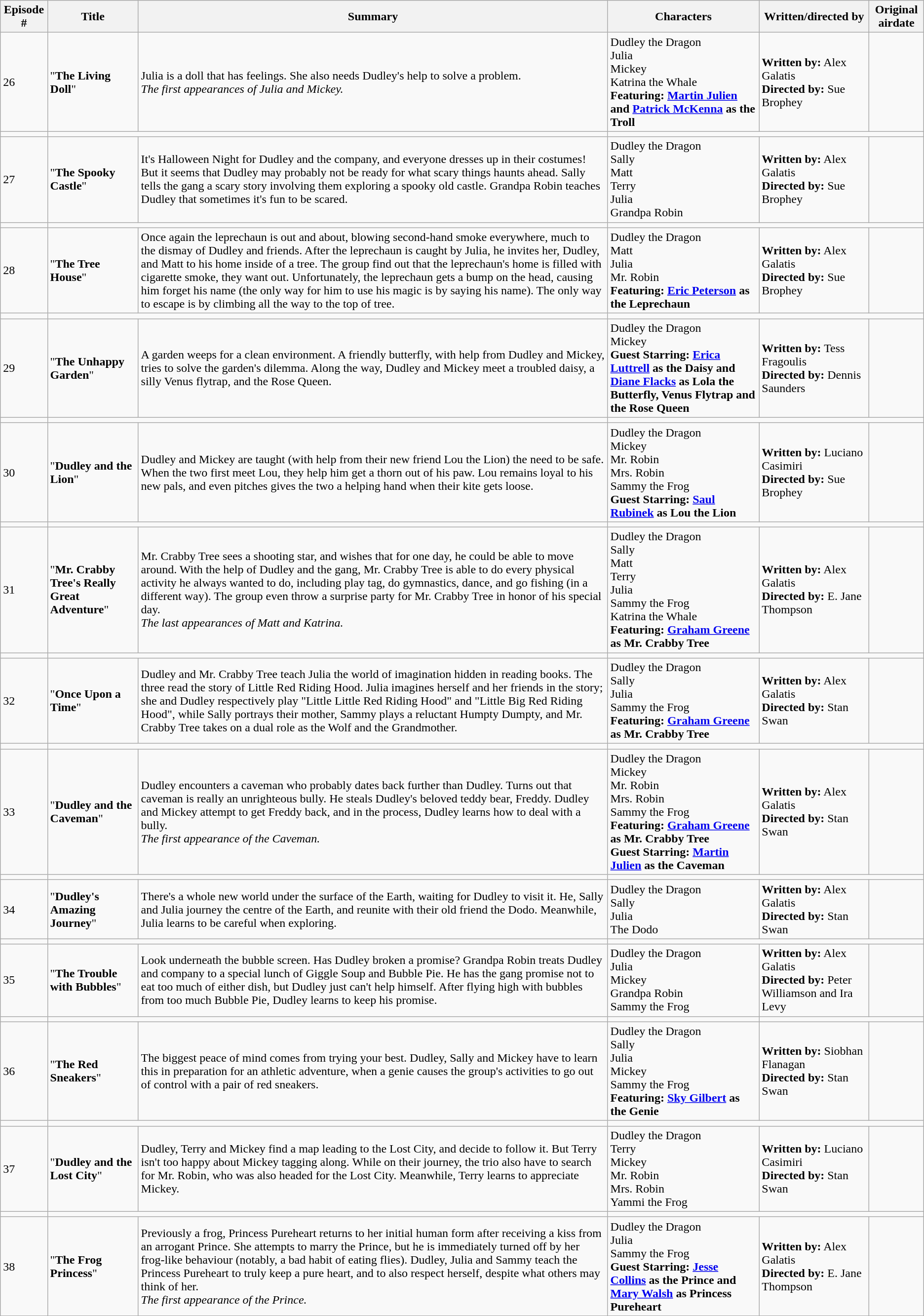<table class="wikitable">
<tr>
<th>Episode #</th>
<th>Title</th>
<th>Summary</th>
<th>Characters</th>
<th>Written/directed by</th>
<th>Original airdate</th>
</tr>
<tr>
<td>26</td>
<td>"<strong>The Living Doll</strong>"</td>
<td>Julia is a doll that has feelings. She also needs Dudley's help to solve a problem.<br><em>The first appearances of Julia and Mickey.</em></td>
<td>Dudley the Dragon<br>Julia<br>Mickey<br>Katrina the Whale<br><strong>Featuring: <a href='#'>Martin Julien</a> and <a href='#'>Patrick McKenna</a> as the Troll</strong></td>
<td><strong>Written by:</strong> Alex Galatis<br><strong>Directed by:</strong> Sue Brophey</td>
<td></td>
</tr>
<tr>
<td></td>
<td colspan="2"></td>
</tr>
<tr>
<td>27</td>
<td>"<strong>The Spooky Castle</strong>"</td>
<td>It's Halloween Night for Dudley and the company, and everyone dresses up in their costumes! But it seems that Dudley may probably not be ready for what scary things haunts ahead. Sally tells the gang a scary story involving them exploring a spooky old castle. Grandpa Robin teaches Dudley that sometimes it's fun to be scared.</td>
<td>Dudley the Dragon<br>Sally<br>Matt<br>Terry<br>Julia<br>Grandpa Robin</td>
<td><strong>Written by:</strong> Alex Galatis<br><strong>Directed by:</strong> Sue Brophey</td>
<td></td>
</tr>
<tr>
<td></td>
<td colspan="2"></td>
</tr>
<tr>
<td>28</td>
<td>"<strong>The Tree House</strong>"</td>
<td>Once again the leprechaun is out and about, blowing second-hand smoke everywhere, much to the dismay of Dudley and friends. After the leprechaun is caught by Julia, he invites her, Dudley, and Matt to his home inside of a tree. The group find out that the leprechaun's home is filled with cigarette smoke, they want out. Unfortunately, the leprechaun gets a bump on the head, causing him forget his name (the only way for him to use his magic is by saying his name). The only way to escape is by climbing all the way to the top of tree.</td>
<td>Dudley the Dragon<br>Matt<br>Julia<br>Mr. Robin<br><strong>Featuring: <a href='#'>Eric Peterson</a> as the Leprechaun</strong></td>
<td><strong>Written by:</strong> Alex Galatis<br><strong>Directed by:</strong> Sue Brophey</td>
<td></td>
</tr>
<tr>
<td></td>
<td colspan="2"></td>
</tr>
<tr>
<td>29</td>
<td>"<strong>The Unhappy Garden</strong>"</td>
<td>A garden weeps for a clean environment. A friendly butterfly, with help from Dudley and Mickey, tries to solve the garden's dilemma. Along the way, Dudley and Mickey meet a troubled daisy, a silly Venus flytrap, and the Rose Queen.</td>
<td>Dudley the Dragon<br>Mickey<br><strong>Guest Starring: <a href='#'>Erica Luttrell</a> as the Daisy and <a href='#'>Diane Flacks</a> as Lola the Butterfly, Venus Flytrap and the Rose Queen</strong></td>
<td><strong>Written by:</strong> Tess Fragoulis<br><strong>Directed by:</strong> Dennis Saunders</td>
<td></td>
</tr>
<tr>
<td></td>
<td colspan="2"></td>
</tr>
<tr>
<td>30</td>
<td>"<strong>Dudley and the Lion</strong>"</td>
<td>Dudley and Mickey are taught (with help from their new friend Lou the Lion) the need to be safe. When the two first meet Lou, they help him get a thorn out of his paw. Lou remains loyal to his new pals, and even pitches gives the two a helping hand when their kite gets loose.</td>
<td>Dudley the Dragon<br>Mickey<br>Mr. Robin<br>Mrs. Robin<br>Sammy the Frog<br><strong>Guest Starring: <a href='#'>Saul Rubinek</a> as Lou the Lion</strong></td>
<td><strong>Written by:</strong> Luciano Casimiri<br><strong>Directed by:</strong> Sue Brophey</td>
<td></td>
</tr>
<tr>
<td></td>
<td colspan="2"></td>
</tr>
<tr>
<td>31</td>
<td>"<strong>Mr. Crabby Tree's Really Great Adventure</strong>"</td>
<td>Mr. Crabby Tree sees a shooting star, and wishes that for one day, he could be able to move around. With the help of Dudley and the gang, Mr. Crabby Tree is able to do every physical activity he always wanted to do, including play tag, do gymnastics, dance, and go fishing (in a different way). The group even throw a surprise party for Mr. Crabby Tree in honor of his special day.<br><em>The last appearances of Matt and Katrina.</em></td>
<td>Dudley the Dragon<br>Sally<br>Matt<br>Terry<br>Julia<br>Sammy the Frog<br>Katrina the Whale<br><strong>Featuring: <a href='#'>Graham Greene</a> as Mr. Crabby Tree</strong></td>
<td><strong>Written by:</strong> Alex Galatis<br><strong>Directed by:</strong> E. Jane Thompson</td>
<td></td>
</tr>
<tr>
<td></td>
<td colspan="2"></td>
</tr>
<tr>
<td>32</td>
<td>"<strong>Once Upon a Time</strong>"</td>
<td>Dudley and Mr. Crabby Tree teach Julia the world of imagination hidden in reading books. The three read the story of Little Red Riding Hood. Julia imagines herself and her friends in the story; she and Dudley respectively play "Little Little Red Riding Hood" and "Little Big Red Riding Hood", while Sally portrays their mother, Sammy plays a reluctant Humpty Dumpty, and Mr. Crabby Tree takes on a dual role as the Wolf and the Grandmother.</td>
<td>Dudley the Dragon<br>Sally<br>Julia<br>Sammy the Frog<br><strong>Featuring: <a href='#'>Graham Greene</a> as Mr. Crabby Tree</strong></td>
<td><strong>Written by:</strong> Alex Galatis<br><strong>Directed by:</strong> Stan Swan</td>
<td></td>
</tr>
<tr>
<td></td>
<td colspan="2"></td>
</tr>
<tr>
<td>33</td>
<td>"<strong>Dudley and the Caveman</strong>"</td>
<td>Dudley encounters a caveman who probably dates back further than Dudley. Turns out that caveman is really an unrighteous bully. He steals Dudley's beloved teddy bear, Freddy. Dudley and Mickey attempt to get Freddy back, and in the process, Dudley learns how to deal with a bully.<br><em>The first appearance of the Caveman.</em></td>
<td>Dudley the Dragon<br>Mickey<br>Mr. Robin<br>Mrs. Robin<br>Sammy the Frog<br><strong>Featuring: <a href='#'>Graham Greene</a> as Mr. Crabby Tree<br>Guest Starring: <a href='#'>Martin Julien</a> as the Caveman</strong></td>
<td><strong>Written by:</strong> Alex Galatis<br><strong>Directed by:</strong> Stan Swan</td>
<td></td>
</tr>
<tr>
<td></td>
<td colspan="2"></td>
</tr>
<tr>
<td>34</td>
<td>"<strong>Dudley's Amazing Journey</strong>"</td>
<td>There's a whole new world under the surface of the Earth, waiting for Dudley to visit it. He, Sally and Julia journey the centre of the Earth, and reunite with their old friend the Dodo. Meanwhile, Julia learns to be careful when exploring.</td>
<td>Dudley the Dragon<br>Sally<br>Julia<br>The Dodo</td>
<td><strong>Written by:</strong> Alex Galatis<br><strong>Directed by:</strong> Stan Swan</td>
<td></td>
</tr>
<tr>
<td></td>
<td colspan="2"></td>
</tr>
<tr>
<td>35</td>
<td>"<strong>The Trouble with Bubbles</strong>"</td>
<td>Look underneath the bubble screen. Has Dudley broken a promise? Grandpa Robin treats Dudley and company to a special lunch of Giggle Soup and Bubble Pie. He has the gang promise not to eat too much of either dish, but Dudley just can't help himself. After flying high with bubbles from too much Bubble Pie, Dudley learns to keep his promise.</td>
<td>Dudley the Dragon<br>Julia<br>Mickey<br>Grandpa Robin<br>Sammy the Frog</td>
<td><strong>Written by:</strong> Alex Galatis<br><strong>Directed by:</strong> Peter Williamson and Ira Levy</td>
<td></td>
</tr>
<tr>
<td></td>
<td colspan="2"></td>
<td></td>
</tr>
<tr>
<td>36</td>
<td>"<strong>The Red Sneakers</strong>"</td>
<td>The biggest peace of mind comes from trying your best. Dudley, Sally and Mickey have to learn this in preparation for an athletic adventure, when a genie causes the group's activities to go out of control with a pair of red sneakers.</td>
<td>Dudley the Dragon<br>Sally<br>Julia<br>Mickey<br>Sammy the Frog<br><strong>Featuring: <a href='#'>Sky Gilbert</a> as the Genie</strong></td>
<td><strong>Written by:</strong> Siobhan Flanagan<br><strong>Directed by:</strong> Stan Swan</td>
<td></td>
</tr>
<tr>
<td></td>
<td colspan="2"></td>
</tr>
<tr>
<td>37</td>
<td>"<strong>Dudley and the Lost City</strong>"</td>
<td>Dudley, Terry and Mickey find a map leading to the Lost City, and decide to follow it. But Terry isn't too happy about Mickey tagging along. While on their journey, the trio also have to search for Mr. Robin, who was also headed for the Lost City. Meanwhile, Terry learns to appreciate Mickey.</td>
<td>Dudley the Dragon<br>Terry<br>Mickey<br>Mr. Robin<br>Mrs. Robin<br>Yammi the Frog</td>
<td><strong>Written by:</strong> Luciano Casimiri<br><strong>Directed by:</strong> Stan Swan</td>
<td></td>
</tr>
<tr>
<td></td>
<td colspan="2"></td>
</tr>
<tr>
<td>38</td>
<td>"<strong>The Frog Princess</strong>"</td>
<td>Previously a frog, Princess Pureheart returns to her initial human form after receiving a kiss from an arrogant Prince. She attempts to marry the Prince, but he is immediately turned off by her frog-like behaviour (notably, a bad habit of eating flies). Dudley, Julia and Sammy teach the Princess Pureheart to truly keep a pure heart, and to also respect herself, despite what others may think of her.<br><em>The first appearance of the Prince.</em></td>
<td>Dudley the Dragon<br>Julia<br>Sammy the Frog<br><strong>Guest Starring: <a href='#'>Jesse Collins</a> as the Prince and <a href='#'>Mary Walsh</a> as Princess Pureheart</strong></td>
<td><strong>Written by:</strong> Alex Galatis<br><strong>Directed by:</strong> E. Jane Thompson</td>
<td></td>
</tr>
<tr>
</tr>
</table>
